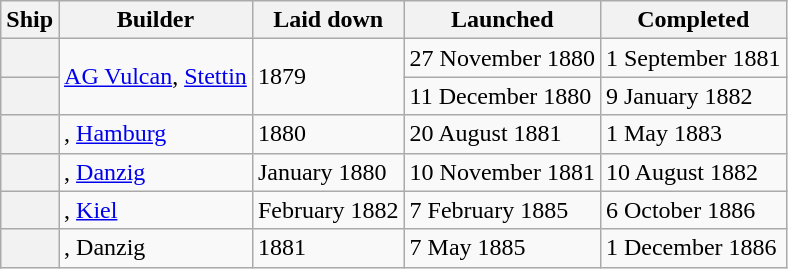<table class="wikitable plainrowheaders">
<tr>
<th scope="col">Ship</th>
<th scope="col">Builder</th>
<th scope="col">Laid down</th>
<th scope="col">Launched</th>
<th scope="col">Completed</th>
</tr>
<tr>
<th scope="row"></th>
<td rowspan=2><a href='#'>AG Vulcan</a>, <a href='#'>Stettin</a></td>
<td rowspan=2>1879</td>
<td>27 November 1880</td>
<td>1 September 1881</td>
</tr>
<tr>
<th scope="row"></th>
<td>11 December 1880</td>
<td>9 January 1882</td>
</tr>
<tr>
<th scope="row"></th>
<td>, <a href='#'>Hamburg</a></td>
<td>1880</td>
<td>20 August 1881</td>
<td>1 May 1883</td>
</tr>
<tr>
<th scope="row"></th>
<td>, <a href='#'>Danzig</a></td>
<td>January 1880</td>
<td>10 November 1881</td>
<td>10 August 1882</td>
</tr>
<tr>
<th scope="row"></th>
<td>, <a href='#'>Kiel</a></td>
<td>February 1882</td>
<td>7 February 1885</td>
<td>6 October 1886</td>
</tr>
<tr>
<th scope="row"></th>
<td>, Danzig</td>
<td>1881</td>
<td>7 May 1885</td>
<td>1 December 1886</td>
</tr>
</table>
